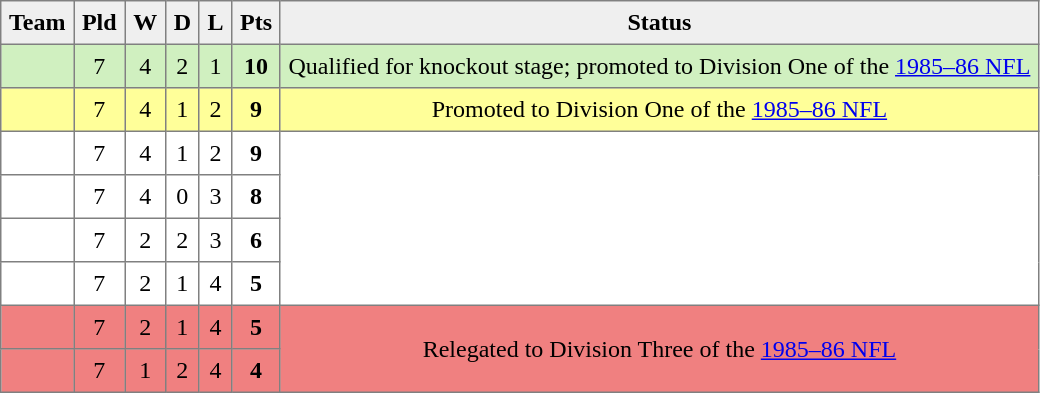<table style=border-collapse:collapse border=1 cellspacing=0 cellpadding=5>
<tr align=center bgcolor=#efefef>
<th>Team</th>
<th>Pld</th>
<th>W</th>
<th>D</th>
<th>L</th>
<th>Pts</th>
<th>Status</th>
</tr>
<tr align=center style="background:#D0F0C0;">
<td style="text-align:left;"> </td>
<td>7</td>
<td>4</td>
<td>2</td>
<td>1</td>
<td><strong>10</strong></td>
<td rowspan=1>Qualified for knockout stage; promoted to Division One of the <a href='#'>1985–86 NFL</a></td>
</tr>
<tr align=center style="background:#FFFF99">
<td style="text-align:left;"> </td>
<td>7</td>
<td>4</td>
<td>1</td>
<td>2</td>
<td><strong>9</strong></td>
<td rowspan=1>Promoted to Division One of the <a href='#'>1985–86 NFL</a></td>
</tr>
<tr align=center style="background:#FFFFFF;">
<td style="text-align:left;"> </td>
<td>7</td>
<td>4</td>
<td>1</td>
<td>2</td>
<td><strong>9</strong></td>
<td rowspan=4></td>
</tr>
<tr align=center style="background:#FFFFFF;">
<td style="text-align:left;"> </td>
<td>7</td>
<td>4</td>
<td>0</td>
<td>3</td>
<td><strong>8</strong></td>
</tr>
<tr align=center style="background:#FFFFFF;">
<td style="text-align:left;"> </td>
<td>7</td>
<td>2</td>
<td>2</td>
<td>3</td>
<td><strong>6</strong></td>
</tr>
<tr align=center style="background:#FFFFFF;">
<td style="text-align:left;"> </td>
<td>7</td>
<td>2</td>
<td>1</td>
<td>4</td>
<td><strong>5</strong></td>
</tr>
<tr align=center style="background:#F08080;">
<td style="text-align:left;"> </td>
<td>7</td>
<td>2</td>
<td>1</td>
<td>4</td>
<td><strong>5</strong></td>
<td rowspan=2>Relegated to Division Three of the <a href='#'>1985–86 NFL</a></td>
</tr>
<tr align=center style="background:#F08080;">
<td style="text-align:left;"> </td>
<td>7</td>
<td>1</td>
<td>2</td>
<td>4</td>
<td><strong>4</strong></td>
</tr>
</table>
